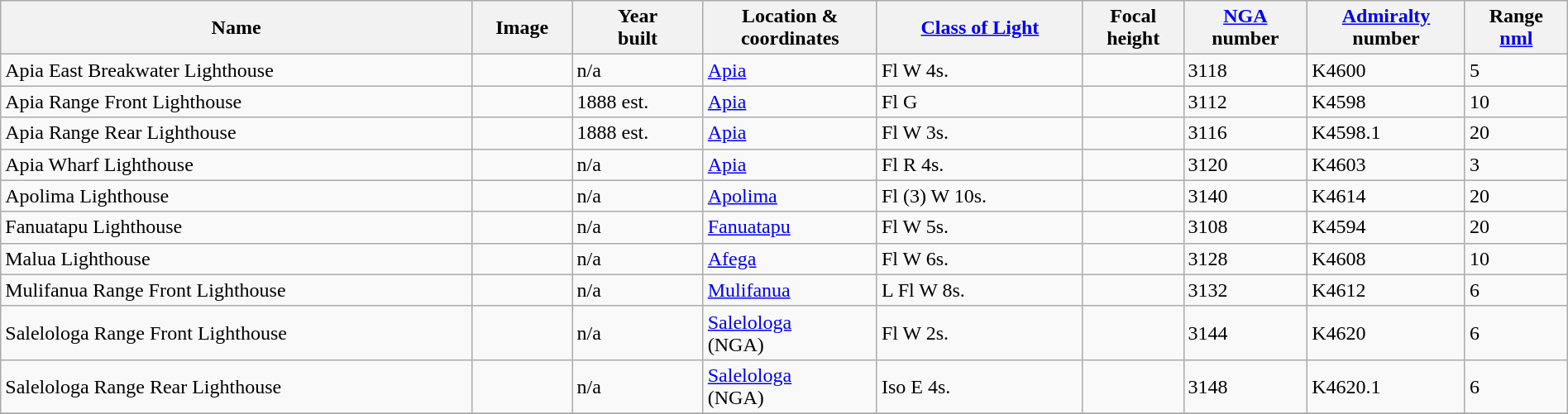<table class="wikitable sortable" style="width:100%">
<tr>
<th>Name</th>
<th>Image</th>
<th>Year<br>built</th>
<th>Location &<br> coordinates</th>
<th><a href='#'>Class of Light</a></th>
<th>Focal<br>height</th>
<th><a href='#'>NGA</a><br>number</th>
<th><a href='#'>Admiralty</a><br>number</th>
<th>Range<br><a href='#'>nml</a></th>
</tr>
<tr>
<td>Apia East Breakwater Lighthouse</td>
<td></td>
<td>n/a</td>
<td><a href='#'>Apia</a><br>  </td>
<td>Fl W 4s.</td>
<td></td>
<td>3118</td>
<td>K4600</td>
<td>5</td>
</tr>
<tr>
<td>Apia Range Front Lighthouse</td>
<td></td>
<td>1888 est.</td>
<td><a href='#'>Apia</a><br> </td>
<td>Fl G</td>
<td></td>
<td>3112</td>
<td>K4598</td>
<td>10</td>
</tr>
<tr>
<td>Apia Range Rear Lighthouse</td>
<td></td>
<td>1888 est.</td>
<td><a href='#'>Apia</a><br> </td>
<td>Fl W 3s.</td>
<td></td>
<td>3116</td>
<td>K4598.1</td>
<td>20</td>
</tr>
<tr>
<td>Apia Wharf Lighthouse</td>
<td></td>
<td>n/a</td>
<td><a href='#'>Apia</a><br> </td>
<td>Fl R 4s.</td>
<td></td>
<td>3120</td>
<td>K4603</td>
<td>3</td>
</tr>
<tr>
<td>Apolima Lighthouse</td>
<td></td>
<td>n/a</td>
<td><a href='#'>Apolima</a><br> </td>
<td>Fl (3) W 10s.</td>
<td></td>
<td>3140</td>
<td>K4614</td>
<td>20</td>
</tr>
<tr>
<td>Fanuatapu Lighthouse</td>
<td></td>
<td>n/a</td>
<td><a href='#'>Fanuatapu </a><br> </td>
<td>Fl W 5s.</td>
<td></td>
<td>3108</td>
<td>K4594</td>
<td>20</td>
</tr>
<tr>
<td>Malua Lighthouse</td>
<td></td>
<td>n/a</td>
<td><a href='#'>Afega</a><br> </td>
<td>Fl W 6s.</td>
<td></td>
<td>3128</td>
<td>K4608</td>
<td>10</td>
</tr>
<tr>
<td>Mulifanua Range Front Lighthouse</td>
<td></td>
<td>n/a</td>
<td><a href='#'>Mulifanua </a><br> </td>
<td>L Fl W 8s.</td>
<td></td>
<td>3132</td>
<td>K4612</td>
<td>6</td>
</tr>
<tr>
<td>Salelologa Range Front Lighthouse</td>
<td></td>
<td>n/a</td>
<td><a href='#'>Salelologa</a><br>  (NGA)</td>
<td>Fl W 2s.</td>
<td></td>
<td>3144</td>
<td>K4620</td>
<td>6</td>
</tr>
<tr>
<td>Salelologa Range Rear Lighthouse</td>
<td> </td>
<td>n/a</td>
<td><a href='#'>Salelologa</a><br>  (NGA)</td>
<td>Iso E 4s.</td>
<td></td>
<td>3148</td>
<td>K4620.1</td>
<td>6</td>
</tr>
<tr>
</tr>
</table>
